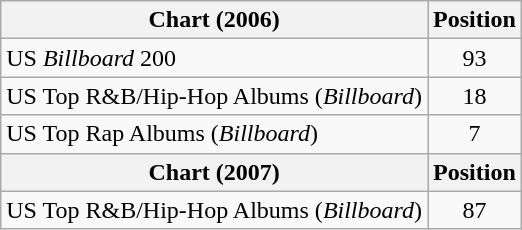<table class="wikitable">
<tr>
<th>Chart (2006)</th>
<th>Position</th>
</tr>
<tr>
<td>US <em>Billboard</em> 200</td>
<td style="text-align:center;">93</td>
</tr>
<tr>
<td>US Top R&B/Hip-Hop Albums (<em>Billboard</em>)</td>
<td style="text-align:center;">18</td>
</tr>
<tr>
<td>US Top Rap Albums (<em>Billboard</em>)</td>
<td style="text-align:center;">7</td>
</tr>
<tr>
<th>Chart (2007)</th>
<th>Position</th>
</tr>
<tr>
<td>US Top R&B/Hip-Hop Albums (<em>Billboard</em>)</td>
<td style="text-align:center;">87</td>
</tr>
</table>
